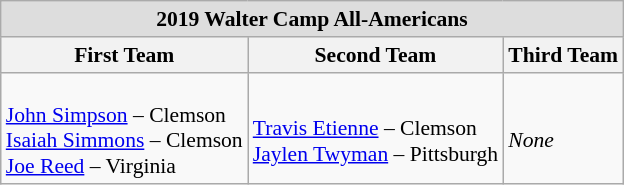<table class="wikitable" style="white-space:nowrap; font-size:90%;">
<tr>
<td colspan="7" style="text-align:center; background:#ddd;"><strong>2019 Walter Camp All-Americans</strong></td>
</tr>
<tr>
<th>First Team</th>
<th>Second Team</th>
<th>Third Team</th>
</tr>
<tr>
<td><br><a href='#'>John Simpson</a> – Clemson<br>
<a href='#'>Isaiah Simmons</a> – Clemson<br>
<a href='#'>Joe Reed</a> – Virginia</td>
<td><br><a href='#'>Travis Etienne</a> – Clemson<br>
<a href='#'>Jaylen Twyman</a> – Pittsburgh</td>
<td><br><em>None</em></td>
</tr>
</table>
